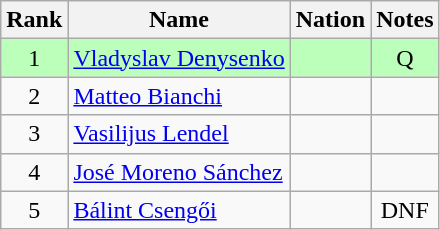<table class="wikitable sortable" style="text-align:center">
<tr>
<th>Rank</th>
<th>Name</th>
<th>Nation</th>
<th>Notes</th>
</tr>
<tr bgcolor=bbffbb>
<td>1</td>
<td align=left><a href='#'>Vladyslav Denysenko</a></td>
<td align=left></td>
<td>Q</td>
</tr>
<tr>
<td>2</td>
<td align=left><a href='#'>Matteo Bianchi</a></td>
<td align=left></td>
<td></td>
</tr>
<tr>
<td>3</td>
<td align=left><a href='#'>Vasilijus Lendel</a></td>
<td align=left></td>
<td></td>
</tr>
<tr>
<td>4</td>
<td align=left><a href='#'>José Moreno Sánchez</a></td>
<td align=left></td>
<td></td>
</tr>
<tr>
<td>5</td>
<td align=left><a href='#'>Bálint Csengői</a></td>
<td align=left></td>
<td>DNF</td>
</tr>
</table>
